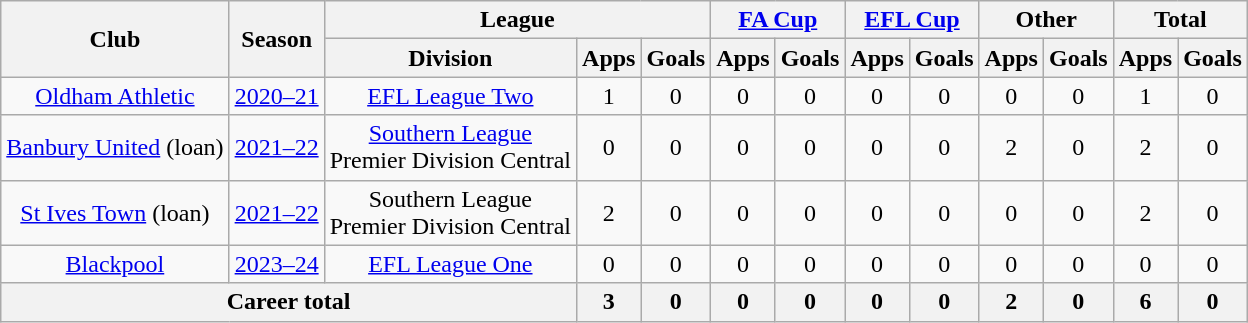<table class="wikitable" style="text-align:center;">
<tr>
<th rowspan="2">Club</th>
<th rowspan="2">Season</th>
<th colspan="3">League</th>
<th colspan="2"><a href='#'>FA Cup</a></th>
<th colspan="2"><a href='#'>EFL Cup</a></th>
<th colspan="2">Other</th>
<th colspan="2">Total</th>
</tr>
<tr>
<th>Division</th>
<th>Apps</th>
<th>Goals</th>
<th>Apps</th>
<th>Goals</th>
<th>Apps</th>
<th>Goals</th>
<th>Apps</th>
<th>Goals</th>
<th>Apps</th>
<th>Goals</th>
</tr>
<tr>
<td><a href='#'>Oldham Athletic</a></td>
<td><a href='#'>2020–21</a></td>
<td><a href='#'>EFL League Two</a></td>
<td>1</td>
<td>0</td>
<td>0</td>
<td>0</td>
<td>0</td>
<td>0</td>
<td>0</td>
<td>0</td>
<td>1</td>
<td>0</td>
</tr>
<tr>
<td><a href='#'>Banbury United</a> (loan)</td>
<td><a href='#'>2021–22</a></td>
<td><a href='#'>Southern League</a><br>Premier Division Central</td>
<td>0</td>
<td>0</td>
<td>0</td>
<td>0</td>
<td>0</td>
<td>0</td>
<td>2</td>
<td>0</td>
<td>2</td>
<td>0</td>
</tr>
<tr>
<td><a href='#'>St Ives Town</a> (loan)</td>
<td><a href='#'>2021–22</a></td>
<td>Southern League<br>Premier Division Central</td>
<td>2</td>
<td>0</td>
<td>0</td>
<td>0</td>
<td>0</td>
<td>0</td>
<td>0</td>
<td>0</td>
<td>2</td>
<td>0</td>
</tr>
<tr>
<td><a href='#'>Blackpool</a></td>
<td><a href='#'>2023–24</a></td>
<td><a href='#'>EFL League One</a></td>
<td>0</td>
<td>0</td>
<td>0</td>
<td>0</td>
<td>0</td>
<td>0</td>
<td>0</td>
<td>0</td>
<td>0</td>
<td>0</td>
</tr>
<tr>
<th colspan="3">Career total</th>
<th>3</th>
<th>0</th>
<th>0</th>
<th>0</th>
<th>0</th>
<th>0</th>
<th>2</th>
<th>0</th>
<th>6</th>
<th>0</th>
</tr>
</table>
